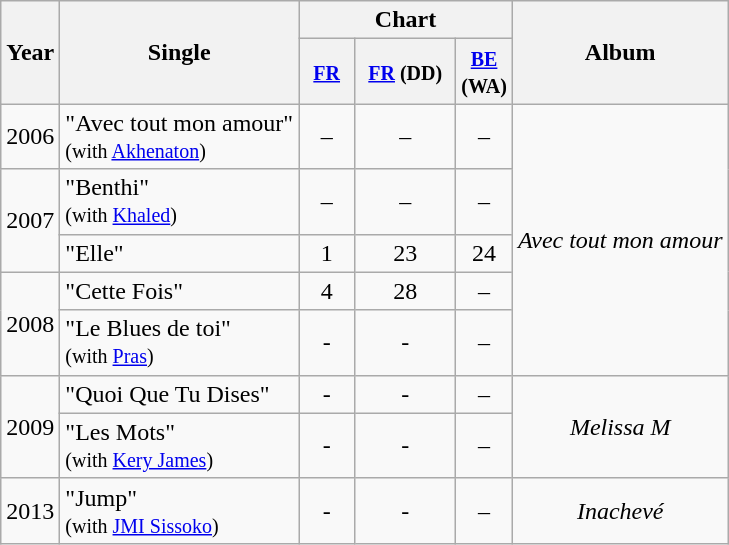<table class="wikitable">
<tr>
<th align="center" rowspan="2">Year</th>
<th align="center" rowspan="2">Single</th>
<th align="center" colspan="3">Chart</th>
<th align="center" rowspan="2">Album</th>
</tr>
<tr>
<th width="30"><small><a href='#'>FR</a></small></th>
<th width="60"><small><a href='#'>FR</a> (DD)</small></th>
<th width="30"><small><a href='#'>BE</a> (WA)</small></th>
</tr>
<tr>
<td align="center" rowspan="1">2006</td>
<td>"Avec tout mon amour"<br><small>(with <a href='#'>Akhenaton</a>)</small></td>
<td align="center">–</td>
<td align="center">–</td>
<td align="center">–</td>
<td align="center" rowspan="5"><em>Avec tout mon amour</em></td>
</tr>
<tr>
<td align="center" rowspan="2">2007</td>
<td>"Benthi"<br><small>(with <a href='#'>Khaled</a>)</small></td>
<td align="center">–</td>
<td align="center">–</td>
<td align="center">–</td>
</tr>
<tr>
<td>"Elle"</td>
<td align="center">1</td>
<td align="center">23</td>
<td align="center">24</td>
</tr>
<tr>
<td align="center" rowspan="2">2008</td>
<td>"Cette Fois"</td>
<td align="center">4</td>
<td align="center">28</td>
<td align="center">–</td>
</tr>
<tr>
<td>"Le Blues de toi"<br><small>(with <a href='#'>Pras</a>)</small></td>
<td align="center">-</td>
<td align="center">-</td>
<td align="center">–</td>
</tr>
<tr>
<td align="center" rowspan="2">2009</td>
<td>"Quoi Que Tu Dises"</td>
<td align="center">-</td>
<td align="center">-</td>
<td align="center">–</td>
<td align="center" rowspan="2"><em>Melissa M</em></td>
</tr>
<tr>
<td>"Les Mots"<br><small>(with <a href='#'>Kery James</a>)</small></td>
<td align="center">-</td>
<td align="center">-</td>
<td align="center">–</td>
</tr>
<tr>
<td align="center" rowspan="2">2013</td>
<td>"Jump"<br><small>(with <a href='#'>JMI Sissoko</a>)</small></td>
<td align="center">-</td>
<td align="center">-</td>
<td align="center">–</td>
<td align="center" rowspan="2"><em>Inachevé</em></td>
</tr>
</table>
